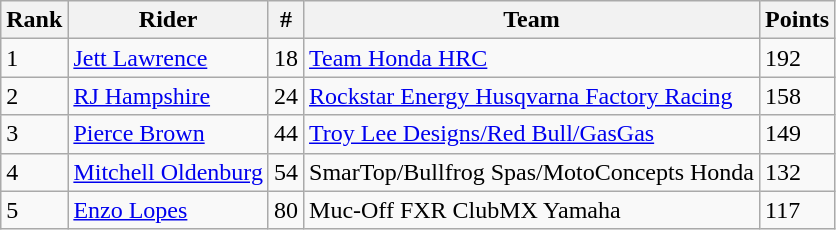<table class="wikitable">
<tr>
<th>Rank</th>
<th>Rider</th>
<th>#</th>
<th>Team</th>
<th>Points</th>
</tr>
<tr>
<td>1</td>
<td> <a href='#'>Jett Lawrence</a></td>
<td>18</td>
<td><a href='#'>Team Honda HRC</a></td>
<td>192</td>
</tr>
<tr>
<td>2</td>
<td> <a href='#'>RJ Hampshire</a></td>
<td>24</td>
<td><a href='#'>Rockstar Energy Husqvarna Factory Racing</a></td>
<td>158</td>
</tr>
<tr>
<td>3</td>
<td> <a href='#'>Pierce Brown</a></td>
<td>44</td>
<td><a href='#'>Troy Lee Designs/Red Bull/GasGas</a></td>
<td>149</td>
</tr>
<tr>
<td>4</td>
<td> <a href='#'>Mitchell Oldenburg</a></td>
<td>54</td>
<td>SmarTop/Bullfrog Spas/MotoConcepts Honda</td>
<td>132</td>
</tr>
<tr>
<td>5</td>
<td> <a href='#'>Enzo Lopes</a></td>
<td>80</td>
<td>Muc-Off FXR ClubMX Yamaha</td>
<td>117</td>
</tr>
</table>
